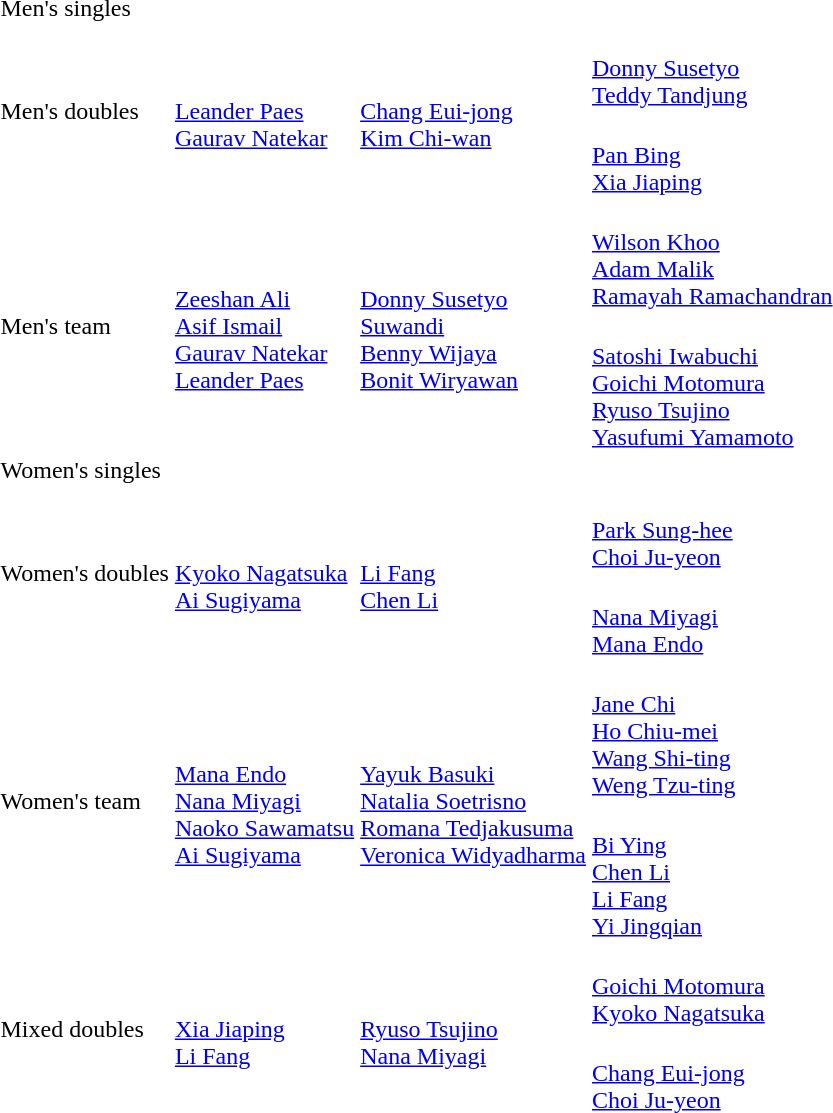<table>
<tr>
<td rowspan=2>Men's singles<br></td>
<td rowspan=2></td>
<td rowspan=2></td>
<td></td>
</tr>
<tr>
<td></td>
</tr>
<tr>
<td rowspan=2>Men's doubles</td>
<td rowspan=2><br><a href='#'>Leander Paes</a><br><a href='#'>Gaurav Natekar</a></td>
<td rowspan=2><br><a href='#'>Chang Eui-jong</a><br><a href='#'>Kim Chi-wan</a></td>
<td><br><a href='#'>Donny Susetyo</a><br><a href='#'>Teddy Tandjung</a></td>
</tr>
<tr>
<td><br><a href='#'>Pan Bing</a><br><a href='#'>Xia Jiaping</a></td>
</tr>
<tr>
<td rowspan=2>Men's team<br></td>
<td rowspan=2><br><a href='#'>Zeeshan Ali</a><br><a href='#'>Asif Ismail</a><br><a href='#'>Gaurav Natekar</a><br><a href='#'>Leander Paes</a></td>
<td rowspan=2><br><a href='#'>Donny Susetyo</a><br><a href='#'>Suwandi</a><br><a href='#'>Benny Wijaya</a><br><a href='#'>Bonit Wiryawan</a></td>
<td><br><a href='#'>Wilson Khoo</a><br><a href='#'>Adam Malik</a><br><a href='#'>Ramayah Ramachandran</a></td>
</tr>
<tr>
<td><br><a href='#'>Satoshi Iwabuchi</a><br><a href='#'>Goichi Motomura</a><br><a href='#'>Ryuso Tsujino</a><br><a href='#'>Yasufumi Yamamoto</a></td>
</tr>
<tr>
<td rowspan=2>Women's singles<br></td>
<td rowspan=2></td>
<td rowspan=2></td>
<td></td>
</tr>
<tr>
<td></td>
</tr>
<tr>
<td rowspan=2>Women's doubles</td>
<td rowspan=2><br><a href='#'>Kyoko Nagatsuka</a><br><a href='#'>Ai Sugiyama</a></td>
<td rowspan=2><br><a href='#'>Li Fang</a><br><a href='#'>Chen Li</a></td>
<td><br><a href='#'>Park Sung-hee</a><br><a href='#'>Choi Ju-yeon</a></td>
</tr>
<tr>
<td><br><a href='#'>Nana Miyagi</a><br><a href='#'>Mana Endo</a></td>
</tr>
<tr>
<td rowspan=2>Women's team<br></td>
<td rowspan=2><br><a href='#'>Mana Endo</a><br><a href='#'>Nana Miyagi</a><br><a href='#'>Naoko Sawamatsu</a><br><a href='#'>Ai Sugiyama</a></td>
<td rowspan=2><br><a href='#'>Yayuk Basuki</a><br><a href='#'>Natalia Soetrisno</a><br><a href='#'>Romana Tedjakusuma</a><br><a href='#'>Veronica Widyadharma</a></td>
<td><br><a href='#'>Jane Chi</a><br><a href='#'>Ho Chiu-mei</a><br><a href='#'>Wang Shi-ting</a><br><a href='#'>Weng Tzu-ting</a></td>
</tr>
<tr>
<td><br><a href='#'>Bi Ying</a><br><a href='#'>Chen Li</a><br><a href='#'>Li Fang</a><br><a href='#'>Yi Jingqian</a></td>
</tr>
<tr>
<td rowspan=2>Mixed doubles</td>
<td rowspan=2><br><a href='#'>Xia Jiaping</a><br><a href='#'>Li Fang</a></td>
<td rowspan=2><br><a href='#'>Ryuso Tsujino</a><br><a href='#'>Nana Miyagi</a></td>
<td><br><a href='#'>Goichi Motomura</a><br><a href='#'>Kyoko Nagatsuka</a></td>
</tr>
<tr>
<td><br><a href='#'>Chang Eui-jong</a><br><a href='#'>Choi Ju-yeon</a></td>
</tr>
</table>
